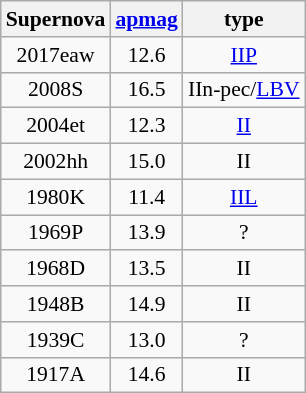<table class="wikitable sortable" style="text-align: center; font-size: 0.9em;">
<tr>
<th>Supernova</th>
<th><a href='#'>apmag</a></th>
<th>type</th>
</tr>
<tr>
<td>2017eaw</td>
<td>12.6</td>
<td><a href='#'>IIP</a></td>
</tr>
<tr>
<td>2008S</td>
<td>16.5</td>
<td>IIn-pec/<a href='#'>LBV</a></td>
</tr>
<tr>
<td>2004et</td>
<td>12.3</td>
<td><a href='#'>II</a></td>
</tr>
<tr>
<td>2002hh</td>
<td>15.0</td>
<td>II</td>
</tr>
<tr>
<td>1980K</td>
<td>11.4</td>
<td><a href='#'>IIL</a></td>
</tr>
<tr>
<td>1969P</td>
<td>13.9</td>
<td>?</td>
</tr>
<tr>
<td>1968D</td>
<td>13.5</td>
<td>II</td>
</tr>
<tr>
<td>1948B</td>
<td>14.9</td>
<td>II</td>
</tr>
<tr>
<td>1939C</td>
<td>13.0</td>
<td>?</td>
</tr>
<tr>
<td>1917A</td>
<td>14.6</td>
<td>II</td>
</tr>
</table>
